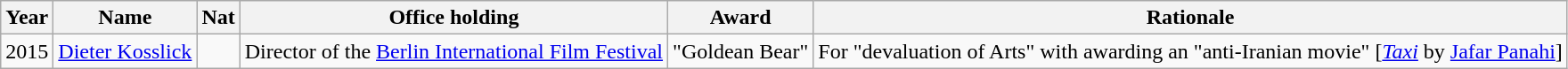<table class="wikitable">
<tr>
<th>Year</th>
<th>Name</th>
<th>Nat</th>
<th>Office holding</th>
<th>Award</th>
<th>Rationale</th>
</tr>
<tr>
<td>2015</td>
<td><a href='#'>Dieter Kosslick</a></td>
<td></td>
<td>Director of the <a href='#'>Berlin International Film Festival</a></td>
<td>"Goldean Bear"</td>
<td>For "devaluation of Arts" with awarding an "anti-Iranian movie" [<em><a href='#'>Taxi</a></em> by <a href='#'>Jafar Panahi</a>]</td>
</tr>
</table>
